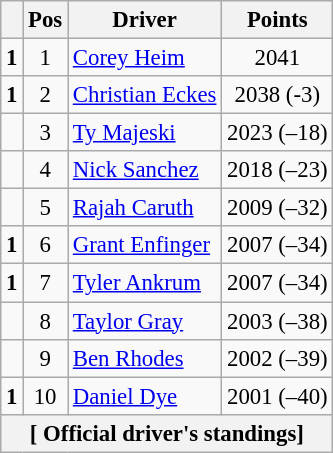<table class="wikitable" style="font-size: 95%;">
<tr>
<th></th>
<th>Pos</th>
<th>Driver</th>
<th>Points</th>
</tr>
<tr>
<td align="left"> <strong>1</strong></td>
<td style="text-align:center;">1</td>
<td><a href='#'>Corey Heim</a></td>
<td style="text-align:center;">2041</td>
</tr>
<tr>
<td align="left"> <strong>1</strong></td>
<td style="text-align:center;">2</td>
<td><a href='#'>Christian Eckes</a></td>
<td style="text-align:center;">2038 (-3)</td>
</tr>
<tr>
<td align="left"></td>
<td style="text-align:center;">3</td>
<td><a href='#'>Ty Majeski</a></td>
<td style="text-align:center;">2023 (–18)</td>
</tr>
<tr>
<td align="left"></td>
<td style="text-align:center;">4</td>
<td><a href='#'>Nick Sanchez</a></td>
<td style="text-align:center;">2018 (–23)</td>
</tr>
<tr>
<td align="left"></td>
<td style="text-align:center;">5</td>
<td><a href='#'>Rajah Caruth</a></td>
<td style="text-align:center;">2009 (–32)</td>
</tr>
<tr>
<td align="left"> <strong>1</strong></td>
<td style="text-align:center;">6</td>
<td><a href='#'>Grant Enfinger</a></td>
<td style="text-align:center;">2007 (–34)</td>
</tr>
<tr>
<td align="left"> <strong>1</strong></td>
<td style="text-align:center;">7</td>
<td><a href='#'>Tyler Ankrum</a></td>
<td style="text-align:center;">2007 (–34)</td>
</tr>
<tr>
<td align="left"></td>
<td style="text-align:center;">8</td>
<td><a href='#'>Taylor Gray</a></td>
<td style="text-align:center;">2003 (–38)</td>
</tr>
<tr>
<td align="left"></td>
<td style="text-align:center;">9</td>
<td><a href='#'>Ben Rhodes</a></td>
<td style="text-align:center;">2002 (–39)</td>
</tr>
<tr>
<td align="left"> <strong>1</strong></td>
<td style="text-align:center;">10</td>
<td><a href='#'>Daniel Dye</a></td>
<td style="text-align:center;">2001 (–40)</td>
</tr>
<tr class="sortbottom">
<th colspan="9">[ Official driver's standings]</th>
</tr>
</table>
